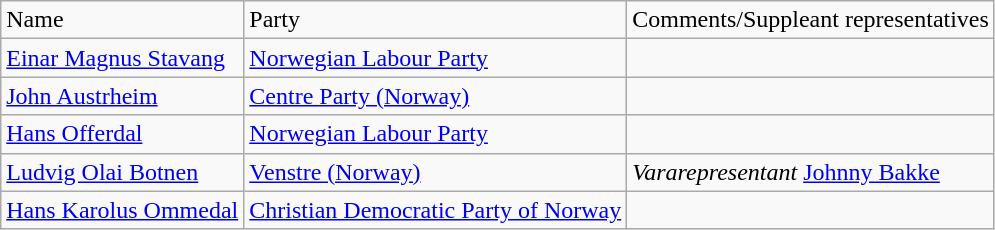<table class="wikitable">
<tr>
<td>Name</td>
<td>Party</td>
<td>Comments/Suppleant representatives</td>
</tr>
<tr>
<td><a href='#'>Einar Magnus Stavang</a></td>
<td><a href='#'>Norwegian Labour Party</a></td>
<td></td>
</tr>
<tr>
<td><a href='#'>John Austrheim</a></td>
<td><a href='#'>Centre Party (Norway)</a></td>
<td></td>
</tr>
<tr>
<td><a href='#'>Hans Offerdal</a></td>
<td><a href='#'>Norwegian Labour Party</a></td>
<td></td>
</tr>
<tr>
<td><a href='#'>Ludvig Olai Botnen</a></td>
<td><a href='#'>Venstre (Norway)</a></td>
<td><em>Vararepresentant</em> <a href='#'>Johnny Bakke</a></td>
</tr>
<tr>
<td><a href='#'>Hans Karolus Ommedal</a></td>
<td><a href='#'>Christian Democratic Party of Norway</a></td>
<td></td>
</tr>
</table>
